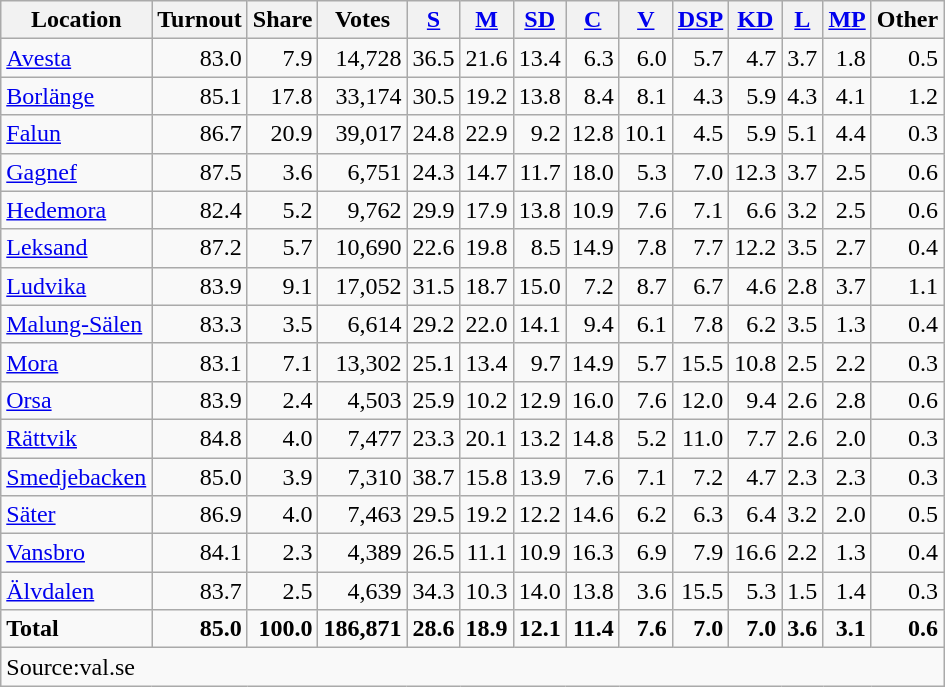<table class="wikitable sortable" style=text-align:right>
<tr>
<th>Location</th>
<th>Turnout</th>
<th>Share</th>
<th>Votes</th>
<th><a href='#'>S</a></th>
<th><a href='#'>M</a></th>
<th><a href='#'>SD</a></th>
<th><a href='#'>C</a></th>
<th><a href='#'>V</a></th>
<th><a href='#'>DSP</a></th>
<th><a href='#'>KD</a></th>
<th><a href='#'>L</a></th>
<th><a href='#'>MP</a></th>
<th>Other</th>
</tr>
<tr>
<td align=left><a href='#'>Avesta</a></td>
<td>83.0</td>
<td>7.9</td>
<td>14,728</td>
<td>36.5</td>
<td>21.6</td>
<td>13.4</td>
<td>6.3</td>
<td>6.0</td>
<td>5.7</td>
<td>4.7</td>
<td>3.7</td>
<td>1.8</td>
<td>0.5</td>
</tr>
<tr>
<td align=left><a href='#'>Borlänge</a></td>
<td>85.1</td>
<td>17.8</td>
<td>33,174</td>
<td>30.5</td>
<td>19.2</td>
<td>13.8</td>
<td>8.4</td>
<td>8.1</td>
<td>4.3</td>
<td>5.9</td>
<td>4.3</td>
<td>4.1</td>
<td>1.2</td>
</tr>
<tr>
<td align=left><a href='#'>Falun</a></td>
<td>86.7</td>
<td>20.9</td>
<td>39,017</td>
<td>24.8</td>
<td>22.9</td>
<td>9.2</td>
<td>12.8</td>
<td>10.1</td>
<td>4.5</td>
<td>5.9</td>
<td>5.1</td>
<td>4.4</td>
<td>0.3</td>
</tr>
<tr>
<td align=left><a href='#'>Gagnef</a></td>
<td>87.5</td>
<td>3.6</td>
<td>6,751</td>
<td>24.3</td>
<td>14.7</td>
<td>11.7</td>
<td>18.0</td>
<td>5.3</td>
<td>7.0</td>
<td>12.3</td>
<td>3.7</td>
<td>2.5</td>
<td>0.6</td>
</tr>
<tr>
<td align=left><a href='#'>Hedemora</a></td>
<td>82.4</td>
<td>5.2</td>
<td>9,762</td>
<td>29.9</td>
<td>17.9</td>
<td>13.8</td>
<td>10.9</td>
<td>7.6</td>
<td>7.1</td>
<td>6.6</td>
<td>3.2</td>
<td>2.5</td>
<td>0.6</td>
</tr>
<tr>
<td align=left><a href='#'>Leksand</a></td>
<td>87.2</td>
<td>5.7</td>
<td>10,690</td>
<td>22.6</td>
<td>19.8</td>
<td>8.5</td>
<td>14.9</td>
<td>7.8</td>
<td>7.7</td>
<td>12.2</td>
<td>3.5</td>
<td>2.7</td>
<td>0.4</td>
</tr>
<tr>
<td align=left><a href='#'>Ludvika</a></td>
<td>83.9</td>
<td>9.1</td>
<td>17,052</td>
<td>31.5</td>
<td>18.7</td>
<td>15.0</td>
<td>7.2</td>
<td>8.7</td>
<td>6.7</td>
<td>4.6</td>
<td>2.8</td>
<td>3.7</td>
<td>1.1</td>
</tr>
<tr>
<td align=left><a href='#'>Malung-Sälen</a></td>
<td>83.3</td>
<td>3.5</td>
<td>6,614</td>
<td>29.2</td>
<td>22.0</td>
<td>14.1</td>
<td>9.4</td>
<td>6.1</td>
<td>7.8</td>
<td>6.2</td>
<td>3.5</td>
<td>1.3</td>
<td>0.4</td>
</tr>
<tr>
<td align=left><a href='#'>Mora</a></td>
<td>83.1</td>
<td>7.1</td>
<td>13,302</td>
<td>25.1</td>
<td>13.4</td>
<td>9.7</td>
<td>14.9</td>
<td>5.7</td>
<td>15.5</td>
<td>10.8</td>
<td>2.5</td>
<td>2.2</td>
<td>0.3</td>
</tr>
<tr>
<td align=left><a href='#'>Orsa</a></td>
<td>83.9</td>
<td>2.4</td>
<td>4,503</td>
<td>25.9</td>
<td>10.2</td>
<td>12.9</td>
<td>16.0</td>
<td>7.6</td>
<td>12.0</td>
<td>9.4</td>
<td>2.6</td>
<td>2.8</td>
<td>0.6</td>
</tr>
<tr>
<td align=left><a href='#'>Rättvik</a></td>
<td>84.8</td>
<td>4.0</td>
<td>7,477</td>
<td>23.3</td>
<td>20.1</td>
<td>13.2</td>
<td>14.8</td>
<td>5.2</td>
<td>11.0</td>
<td>7.7</td>
<td>2.6</td>
<td>2.0</td>
<td>0.3</td>
</tr>
<tr>
<td align=left><a href='#'>Smedjebacken</a></td>
<td>85.0</td>
<td>3.9</td>
<td>7,310</td>
<td>38.7</td>
<td>15.8</td>
<td>13.9</td>
<td>7.6</td>
<td>7.1</td>
<td>7.2</td>
<td>4.7</td>
<td>2.3</td>
<td>2.3</td>
<td>0.3</td>
</tr>
<tr>
<td align=left><a href='#'>Säter</a></td>
<td>86.9</td>
<td>4.0</td>
<td>7,463</td>
<td>29.5</td>
<td>19.2</td>
<td>12.2</td>
<td>14.6</td>
<td>6.2</td>
<td>6.3</td>
<td>6.4</td>
<td>3.2</td>
<td>2.0</td>
<td>0.5</td>
</tr>
<tr>
<td align=left><a href='#'>Vansbro</a></td>
<td>84.1</td>
<td>2.3</td>
<td>4,389</td>
<td>26.5</td>
<td>11.1</td>
<td>10.9</td>
<td>16.3</td>
<td>6.9</td>
<td>7.9</td>
<td>16.6</td>
<td>2.2</td>
<td>1.3</td>
<td>0.4</td>
</tr>
<tr>
<td align=left><a href='#'>Älvdalen</a></td>
<td>83.7</td>
<td>2.5</td>
<td>4,639</td>
<td>34.3</td>
<td>10.3</td>
<td>14.0</td>
<td>13.8</td>
<td>3.6</td>
<td>15.5</td>
<td>5.3</td>
<td>1.5</td>
<td>1.4</td>
<td>0.3</td>
</tr>
<tr>
<td align=left><strong>Total</strong></td>
<td><strong>85.0</strong></td>
<td><strong>100.0</strong></td>
<td><strong>186,871</strong></td>
<td><strong>28.6</strong></td>
<td><strong>18.9</strong></td>
<td><strong>12.1</strong></td>
<td><strong>11.4</strong></td>
<td><strong>7.6</strong></td>
<td><strong>7.0</strong></td>
<td><strong>7.0</strong></td>
<td><strong>3.6</strong></td>
<td><strong>3.1</strong></td>
<td><strong>0.6</strong></td>
</tr>
<tr>
<td align=left colspan=14>Source:val.se</td>
</tr>
</table>
